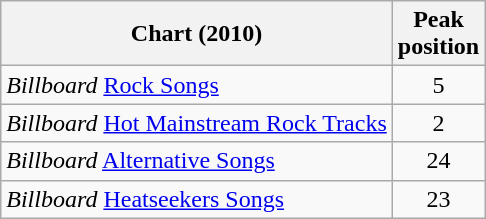<table class="wikitable sortable">
<tr>
<th>Chart (2010)</th>
<th>Peak<br> position</th>
</tr>
<tr>
<td><em>Billboard</em> <a href='#'>Rock Songs</a></td>
<td align="center">5</td>
</tr>
<tr>
<td><em>Billboard</em> <a href='#'>Hot Mainstream Rock Tracks</a></td>
<td align="center">2</td>
</tr>
<tr>
<td><em>Billboard</em> <a href='#'>Alternative Songs</a></td>
<td align="center">24</td>
</tr>
<tr>
<td><em>Billboard</em> <a href='#'>Heatseekers Songs</a></td>
<td align="center">23</td>
</tr>
</table>
